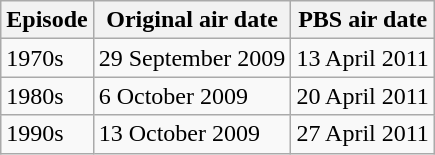<table class="wikitable" border="1">
<tr>
<th>Episode</th>
<th>Original air date</th>
<th>PBS air date</th>
</tr>
<tr>
<td>1970s</td>
<td>29 September 2009</td>
<td>13 April 2011</td>
</tr>
<tr>
<td>1980s</td>
<td>6 October 2009</td>
<td>20 April 2011</td>
</tr>
<tr>
<td>1990s</td>
<td>13 October 2009</td>
<td>27 April 2011</td>
</tr>
</table>
